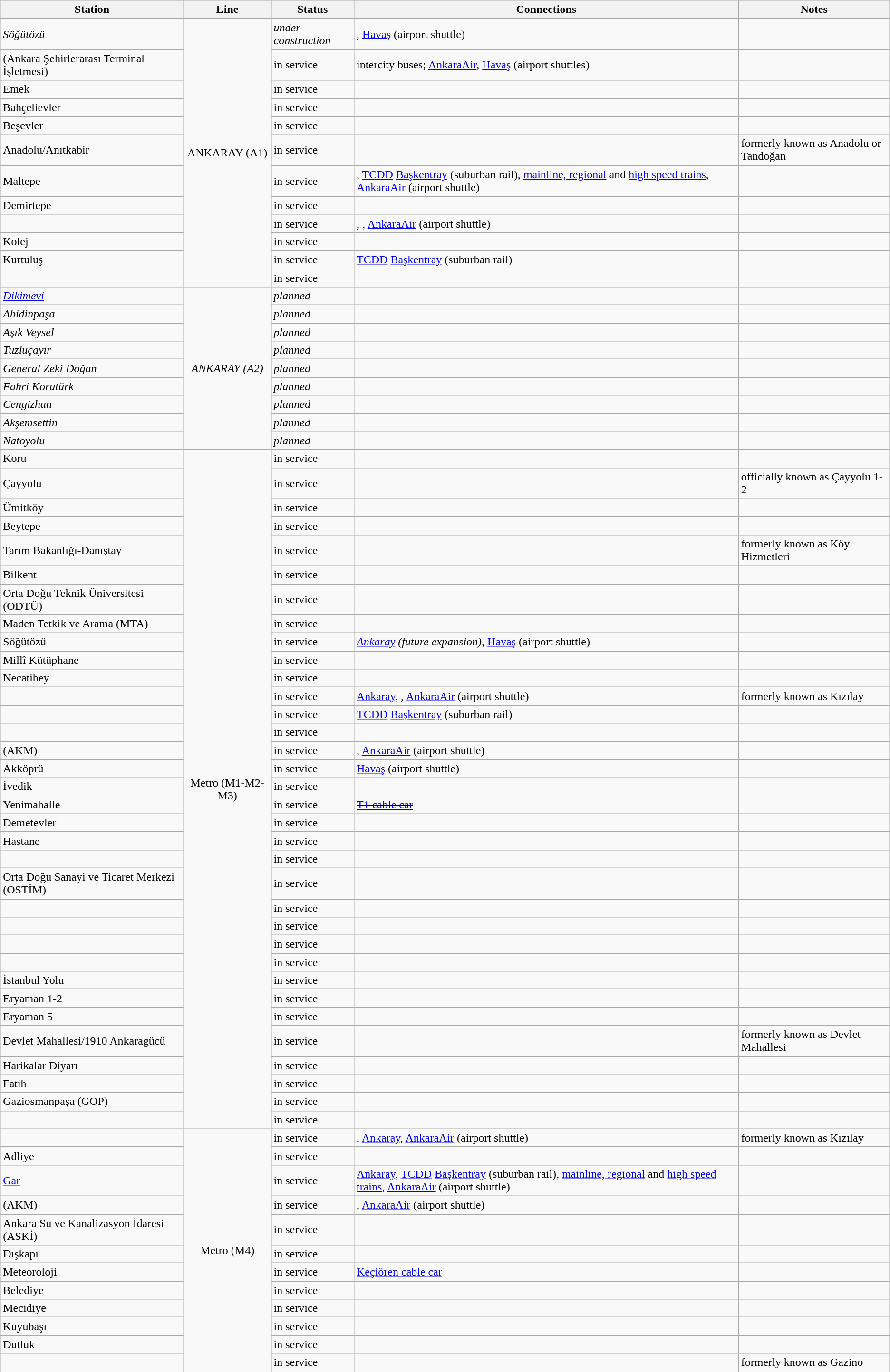<table class="wikitable sortable">
<tr>
<th>Station</th>
<th>Line</th>
<th>Status</th>
<th>Connections</th>
<th>Notes</th>
</tr>
<tr>
<td><em>Söğütözü</em></td>
<td align=center rowspan=12>ANKARAY (A1)</td>
<td><em>under construction</em></td>
<td>, <a href='#'>Havaş</a> (airport shuttle)</td>
<td></td>
</tr>
<tr>
<td> (Ankara Şehirlerarası Terminal İşletmesi)</td>
<td>in service</td>
<td>intercity buses; <a href='#'>AnkaraAir</a>, <a href='#'>Havaş</a> (airport shuttles)</td>
<td></td>
</tr>
<tr>
<td>Emek</td>
<td>in service</td>
<td></td>
<td></td>
</tr>
<tr>
<td>Bahçelievler</td>
<td>in service</td>
<td></td>
<td></td>
</tr>
<tr>
<td>Beşevler</td>
<td>in service</td>
<td></td>
<td></td>
</tr>
<tr>
<td>Anadolu/Anıtkabir</td>
<td>in service</td>
<td></td>
<td>formerly known as Anadolu or Tandoğan</td>
</tr>
<tr>
<td>Maltepe</td>
<td>in service</td>
<td>, <a href='#'>TCDD</a> <a href='#'>Başkentray</a> (suburban rail), <a href='#'>mainline, regional</a> and <a href='#'>high speed trains</a>, <a href='#'>AnkaraAir</a> (airport shuttle)</td>
<td></td>
</tr>
<tr>
<td>Demirtepe</td>
<td>in service</td>
<td></td>
<td></td>
</tr>
<tr>
<td></td>
<td>in service</td>
<td> , , <a href='#'>AnkaraAir</a> (airport shuttle)</td>
<td></td>
</tr>
<tr>
<td>Kolej</td>
<td>in service</td>
<td></td>
<td></td>
</tr>
<tr>
<td>Kurtuluş</td>
<td>in service</td>
<td><a href='#'>TCDD</a> <a href='#'>Başkentray</a> (suburban rail)</td>
<td></td>
</tr>
<tr>
<td></td>
<td>in service</td>
<td></td>
<td></td>
</tr>
<tr>
<td><em><a href='#'>Dikimevi</a></em></td>
<td align=center rowspan=9><em>ANKARAY (A2)</em></td>
<td><em>planned</em></td>
<td></td>
<td></td>
</tr>
<tr>
<td><em>Abidinpaşa</em></td>
<td><em>planned</em></td>
<td></td>
<td></td>
</tr>
<tr>
<td><em>Aşık Veysel</em></td>
<td><em>planned</em></td>
<td></td>
<td></td>
</tr>
<tr>
<td><em>Tuzluçayır</em></td>
<td><em>planned</em></td>
<td></td>
<td></td>
</tr>
<tr>
<td><em>General Zeki Doğan</em></td>
<td><em>planned</em></td>
<td></td>
<td></td>
</tr>
<tr>
<td><em>Fahri Korutürk</em></td>
<td><em>planned</em></td>
<td></td>
<td></td>
</tr>
<tr>
<td><em>Cengizhan</em></td>
<td><em>planned</em></td>
<td></td>
<td></td>
</tr>
<tr>
<td><em>Akşemsettin</em></td>
<td><em>planned</em></td>
<td></td>
<td></td>
</tr>
<tr>
<td><em>Natoyolu</em></td>
<td><em>planned</em></td>
<td></td>
<td></td>
</tr>
<tr>
<td>Koru</td>
<td align=center rowspan=34>Metro (M1-M2-M3)</td>
<td>in service</td>
<td></td>
<td></td>
</tr>
<tr>
<td>Çayyolu</td>
<td>in service</td>
<td></td>
<td>officially known as Çayyolu 1-2</td>
</tr>
<tr>
<td>Ümitköy</td>
<td>in service</td>
<td></td>
<td></td>
</tr>
<tr>
<td>Beytepe</td>
<td>in service</td>
<td></td>
<td></td>
</tr>
<tr>
<td>Tarım Bakanlığı-Danıştay</td>
<td>in service</td>
<td></td>
<td>formerly known as Köy Hizmetleri</td>
</tr>
<tr>
<td>Bilkent</td>
<td>in service</td>
<td></td>
<td></td>
</tr>
<tr>
<td>Orta Doğu Teknik Üniversitesi (ODTÜ)</td>
<td>in service</td>
<td></td>
<td></td>
</tr>
<tr>
<td>Maden Tetkik ve Arama (MTA)</td>
<td>in service</td>
<td></td>
<td></td>
</tr>
<tr>
<td>Söğütözü</td>
<td>in service</td>
<td><em> <a href='#'>Ankaray</a> (future expansion)</em>, <a href='#'>Havaş</a> (airport shuttle)</td>
<td></td>
</tr>
<tr>
<td>Millî Kütüphane</td>
<td>in service</td>
<td></td>
<td></td>
</tr>
<tr>
<td>Necatibey</td>
<td>in service</td>
<td></td>
<td></td>
</tr>
<tr>
<td></td>
<td>in service</td>
<td> <a href='#'>Ankaray</a>, , <a href='#'>AnkaraAir</a> (airport shuttle)</td>
<td>formerly known as Kızılay</td>
</tr>
<tr>
<td></td>
<td>in service</td>
<td><a href='#'>TCDD</a> <a href='#'>Başkentray</a> (suburban rail)</td>
<td></td>
</tr>
<tr>
<td></td>
<td>in service</td>
<td></td>
<td></td>
</tr>
<tr>
<td> (AKM)</td>
<td>in service</td>
<td>, <a href='#'>AnkaraAir</a> (airport shuttle)</td>
<td></td>
</tr>
<tr>
<td>Akköprü</td>
<td>in service</td>
<td><a href='#'>Havaş</a> (airport shuttle)</td>
<td></td>
</tr>
<tr>
<td>İvedik</td>
<td>in service</td>
<td></td>
<td></td>
</tr>
<tr>
<td>Yenimahalle</td>
<td>in service</td>
<td><s><a href='#'>T1 cable car</a></s></td>
<td></td>
</tr>
<tr>
<td>Demetevler</td>
<td>in service</td>
<td></td>
<td></td>
</tr>
<tr>
<td>Hastane</td>
<td>in service</td>
<td></td>
<td></td>
</tr>
<tr>
<td></td>
<td>in service</td>
<td></td>
<td></td>
</tr>
<tr>
<td>Orta Doğu Sanayi ve Ticaret Merkezi (OSTİM)</td>
<td>in service</td>
<td></td>
<td></td>
</tr>
<tr>
<td></td>
<td>in service</td>
<td></td>
<td></td>
</tr>
<tr>
<td></td>
<td>in service</td>
<td></td>
<td></td>
</tr>
<tr>
<td></td>
<td>in service</td>
<td></td>
<td></td>
</tr>
<tr>
<td></td>
<td>in service</td>
<td></td>
<td></td>
</tr>
<tr>
<td>İstanbul Yolu</td>
<td>in service</td>
<td></td>
<td></td>
</tr>
<tr>
<td>Eryaman 1-2</td>
<td>in service</td>
<td></td>
<td></td>
</tr>
<tr>
<td>Eryaman 5</td>
<td>in service</td>
<td></td>
<td></td>
</tr>
<tr>
<td>Devlet Mahallesi/1910 Ankaragücü</td>
<td>in service</td>
<td></td>
<td>formerly known as Devlet Mahallesi</td>
</tr>
<tr>
<td>Harikalar Diyarı</td>
<td>in service</td>
<td></td>
<td></td>
</tr>
<tr>
<td>Fatih</td>
<td>in service</td>
<td></td>
<td></td>
</tr>
<tr>
<td>Gaziosmanpaşa (GOP)</td>
<td>in service</td>
<td></td>
<td></td>
</tr>
<tr>
<td></td>
<td>in service</td>
<td></td>
<td></td>
</tr>
<tr>
<td></td>
<td align=center rowspan=12>Metro (M4)</td>
<td>in service</td>
<td> ,  <a href='#'>Ankaray</a>, <a href='#'>AnkaraAir</a> (airport shuttle)</td>
<td>formerly known as Kızılay</td>
</tr>
<tr>
<td>Adliye</td>
<td>in service</td>
<td></td>
<td></td>
</tr>
<tr>
<td><a href='#'>Gar</a></td>
<td>in service</td>
<td> <a href='#'>Ankaray</a>, <a href='#'>TCDD</a> <a href='#'>Başkentray</a> (suburban rail), <a href='#'>mainline, regional</a> and <a href='#'>high speed trains</a>, <a href='#'>AnkaraAir</a> (airport shuttle)</td>
<td></td>
</tr>
<tr>
<td> (AKM)</td>
<td>in service</td>
<td>, <a href='#'>AnkaraAir</a> (airport shuttle)</td>
<td></td>
</tr>
<tr>
<td>Ankara Su ve Kanalizasyon İdaresi (ASKİ)</td>
<td>in service</td>
<td></td>
<td></td>
</tr>
<tr>
<td>Dışkapı</td>
<td>in service</td>
<td></td>
<td></td>
</tr>
<tr>
<td>Meteoroloji</td>
<td>in service</td>
<td><a href='#'>Keçiören cable car</a></td>
<td></td>
</tr>
<tr>
<td>Belediye</td>
<td>in service</td>
<td></td>
<td></td>
</tr>
<tr>
<td>Mecidiye</td>
<td>in service</td>
<td></td>
<td></td>
</tr>
<tr>
<td>Kuyubaşı</td>
<td>in service</td>
<td></td>
<td></td>
</tr>
<tr>
<td>Dutluk</td>
<td>in service</td>
<td></td>
<td></td>
</tr>
<tr>
<td></td>
<td>in service</td>
<td></td>
<td>formerly known as Gazino</td>
</tr>
</table>
